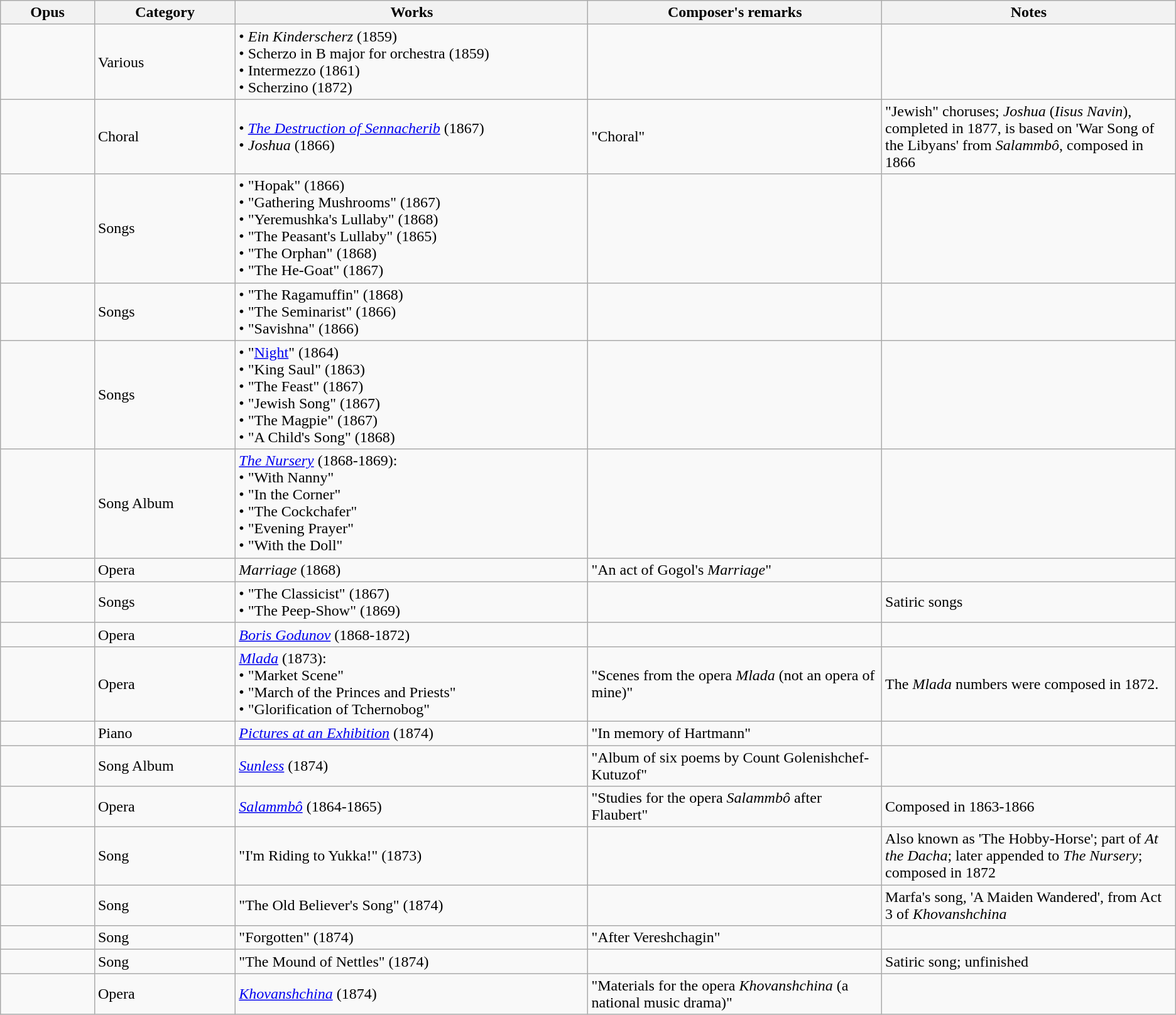<table Class="wikitable">
<tr>
<th style="width:8%;">Opus</th>
<th style="width:12%;">Category</th>
<th style="width:30%;">Works</th>
<th style="width:25%;">Composer's remarks</th>
<th style="width:25%;">Notes</th>
</tr>
<tr>
<td></td>
<td>Various</td>
<td>• <em>Ein Kinderscherz</em> (1859)<br>• Scherzo in B major for orchestra (1859)<br>• Intermezzo (1861)<br>• Scherzino (1872)</td>
<td></td>
<td></td>
</tr>
<tr>
<td></td>
<td>Choral</td>
<td>• <em><a href='#'>The Destruction of Sennacherib</a></em> (1867)<br>• <em>Joshua</em> (1866)</td>
<td>"Choral"</td>
<td>"Jewish" choruses; <em>Joshua</em> (<em>Iisus Navin</em>), completed in 1877, is based on 'War Song of the Libyans' from <em>Salammbô</em>, composed in 1866</td>
</tr>
<tr>
<td></td>
<td>Songs</td>
<td>• "Hopak" (1866)<br>• "Gathering Mushrooms" (1867)<br>• "Yeremushka's Lullaby" (1868)<br>• "The Peasant's Lullaby" (1865)<br>• "The Orphan" (1868)<br>• "The He-Goat" (1867)</td>
<td></td>
<td></td>
</tr>
<tr>
<td></td>
<td>Songs</td>
<td>• "The Ragamuffin" (1868)<br>• "The Seminarist" (1866)<br>• "Savishna" (1866)</td>
<td></td>
<td></td>
</tr>
<tr>
<td></td>
<td>Songs</td>
<td>• "<a href='#'>Night</a>" (1864)<br>• "King Saul" (1863)<br>• "The Feast" (1867)<br>• "Jewish Song" (1867)<br>• "The Magpie" (1867)<br>• "A Child's Song" (1868)</td>
<td></td>
<td></td>
</tr>
<tr>
<td></td>
<td>Song Album</td>
<td><em><a href='#'>The Nursery</a></em> (1868-1869):<br>• "With Nanny"<br>• "In the Corner"<br>• "The Cockchafer"<br>• "Evening Prayer"<br>• "With the Doll"</td>
<td></td>
<td></td>
</tr>
<tr>
<td></td>
<td>Opera</td>
<td><em>Marriage</em> (1868)</td>
<td>"An act of Gogol's <em>Marriage</em>"</td>
<td></td>
</tr>
<tr>
<td></td>
<td>Songs</td>
<td>• "The Classicist" (1867)<br>• "The Peep-Show" (1869)</td>
<td></td>
<td>Satiric songs</td>
</tr>
<tr>
<td></td>
<td>Opera</td>
<td><a href='#'><em>Boris Godunov</em></a> (1868-1872)</td>
<td></td>
<td></td>
</tr>
<tr>
<td></td>
<td>Opera</td>
<td><em><a href='#'>Mlada</a></em> (1873):<br>• "Market Scene"<br>• "March of the Princes and Priests"<br>• "Glorification of Tchernobog"</td>
<td>"Scenes from the opera <em>Mlada</em> (not an opera of mine)"</td>
<td>The <em>Mlada</em> numbers were composed in 1872.</td>
</tr>
<tr>
<td></td>
<td>Piano</td>
<td><em><a href='#'>Pictures at an Exhibition</a></em> (1874)</td>
<td>"In memory of Hartmann"</td>
<td></td>
</tr>
<tr>
<td></td>
<td>Song Album</td>
<td><a href='#'><em>Sunless</em></a> (1874)</td>
<td>"Album of six poems by Count Golenishchef-Kutuzof"</td>
<td></td>
</tr>
<tr>
<td></td>
<td>Opera</td>
<td><a href='#'><em>Salammbô</em></a> (1864-1865)</td>
<td>"Studies for the opera <em>Salammbô</em> after Flaubert"</td>
<td>Composed in 1863-1866</td>
</tr>
<tr>
<td></td>
<td>Song</td>
<td>"I'm Riding to Yukka!" (1873)</td>
<td></td>
<td>Also known as 'The Hobby-Horse'; part of <em>At the Dacha</em>; later appended to <em>The Nursery</em>; composed in 1872</td>
</tr>
<tr>
<td></td>
<td>Song</td>
<td>"The Old Believer's Song" (1874)</td>
<td></td>
<td>Marfa's song, 'A Maiden Wandered', from Act 3 of <em>Khovanshchina</em></td>
</tr>
<tr>
<td></td>
<td>Song</td>
<td>"Forgotten" (1874)</td>
<td>"After Vereshchagin"</td>
<td></td>
</tr>
<tr>
<td></td>
<td>Song</td>
<td>"The Mound of Nettles" (1874)</td>
<td></td>
<td>Satiric song; unfinished</td>
</tr>
<tr>
<td></td>
<td>Opera</td>
<td><em><a href='#'>Khovanshchina</a></em> (1874)</td>
<td>"Materials for the opera <em>Khovanshchina</em> (a national music drama)"</td>
<td></td>
</tr>
</table>
